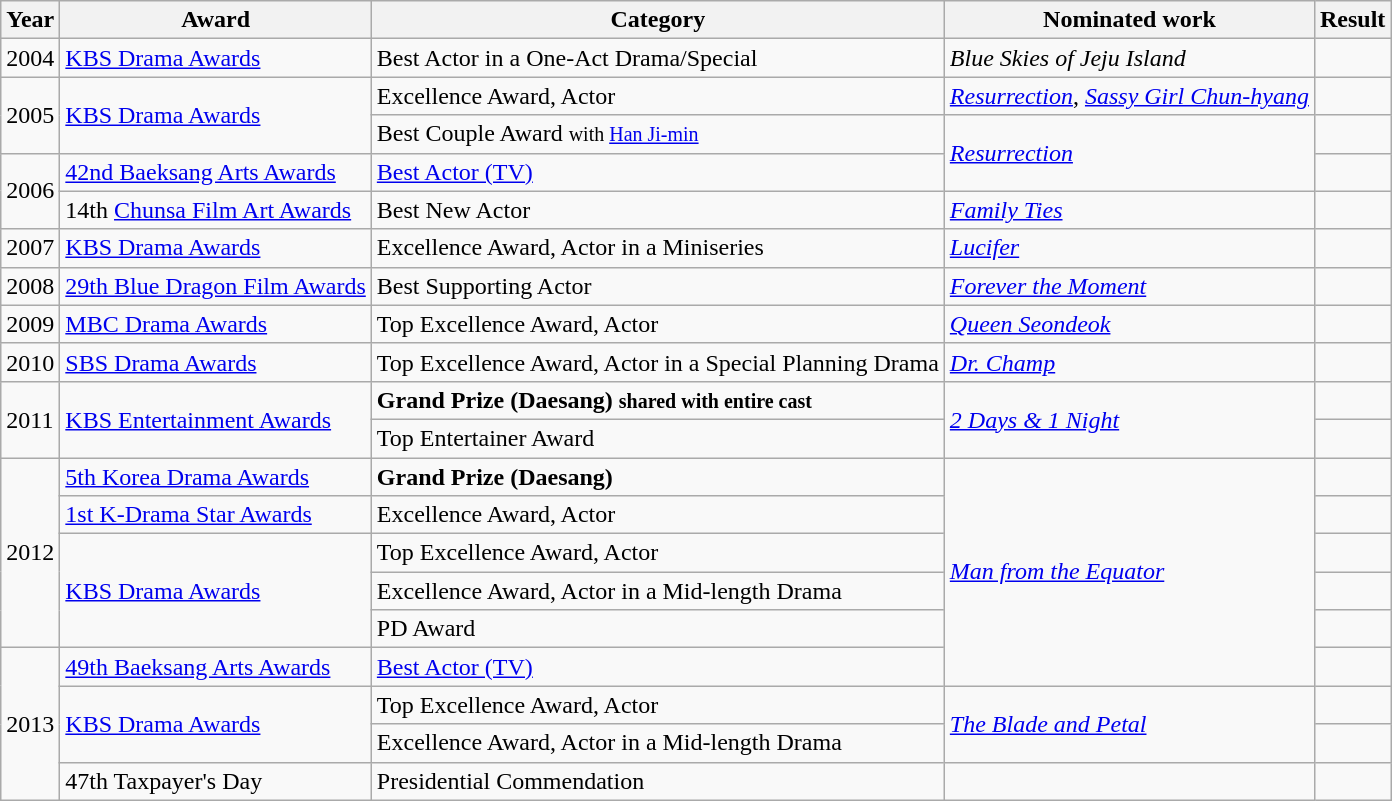<table class="wikitable">
<tr>
<th>Year</th>
<th>Award</th>
<th>Category</th>
<th>Nominated work</th>
<th>Result</th>
</tr>
<tr>
<td>2004</td>
<td><a href='#'>KBS Drama Awards</a></td>
<td>Best Actor in a One-Act Drama/Special</td>
<td><em>Blue Skies of Jeju Island</em></td>
<td></td>
</tr>
<tr>
<td rowspan=2>2005</td>
<td rowspan=2><a href='#'>KBS Drama Awards</a></td>
<td>Excellence Award, Actor</td>
<td><em><a href='#'>Resurrection</a></em>, <em><a href='#'>Sassy Girl Chun-hyang</a></em></td>
<td></td>
</tr>
<tr>
<td>Best Couple Award <small>with <a href='#'>Han Ji-min</a></small></td>
<td rowspan=2><em><a href='#'>Resurrection</a></em></td>
<td></td>
</tr>
<tr>
<td rowspan=2>2006</td>
<td><a href='#'>42nd Baeksang Arts Awards</a></td>
<td><a href='#'>Best Actor (TV)</a></td>
<td></td>
</tr>
<tr>
<td>14th <a href='#'>Chunsa Film Art Awards</a></td>
<td>Best New Actor</td>
<td><em><a href='#'>Family Ties</a></em></td>
<td></td>
</tr>
<tr>
<td>2007</td>
<td><a href='#'>KBS Drama Awards</a></td>
<td>Excellence Award, Actor in a Miniseries</td>
<td><em><a href='#'>Lucifer</a></em></td>
<td></td>
</tr>
<tr>
<td>2008</td>
<td><a href='#'>29th Blue Dragon Film Awards</a></td>
<td>Best Supporting Actor</td>
<td><em><a href='#'>Forever the Moment</a></em></td>
<td></td>
</tr>
<tr>
<td>2009</td>
<td><a href='#'>MBC Drama Awards</a></td>
<td>Top Excellence Award, Actor</td>
<td><em><a href='#'>Queen Seondeok</a></em></td>
<td></td>
</tr>
<tr>
<td>2010</td>
<td><a href='#'>SBS Drama Awards</a></td>
<td>Top Excellence Award, Actor in a Special Planning Drama</td>
<td><em><a href='#'>Dr. Champ</a></em></td>
<td></td>
</tr>
<tr>
<td rowspan=2>2011</td>
<td rowspan=2><a href='#'>KBS Entertainment Awards</a></td>
<td><strong>Grand Prize (Daesang) <small>shared with entire cast</small></strong></td>
<td rowspan=2><em><a href='#'>2 Days & 1 Night</a></em></td>
<td></td>
</tr>
<tr>
<td>Top Entertainer Award</td>
<td></td>
</tr>
<tr>
<td rowspan="5">2012</td>
<td><a href='#'>5th Korea Drama Awards</a></td>
<td><strong>Grand Prize (Daesang)</strong></td>
<td rowspan="6"><em><a href='#'>Man from the Equator</a></em></td>
<td></td>
</tr>
<tr>
<td><a href='#'>1st K-Drama Star Awards</a></td>
<td>Excellence Award, Actor</td>
<td></td>
</tr>
<tr>
<td rowspan="3"><a href='#'>KBS Drama Awards</a></td>
<td>Top Excellence Award, Actor</td>
<td></td>
</tr>
<tr>
<td>Excellence Award, Actor in a Mid-length Drama</td>
<td></td>
</tr>
<tr>
<td>PD Award </td>
<td></td>
</tr>
<tr>
<td rowspan="4">2013</td>
<td><a href='#'>49th Baeksang Arts Awards</a></td>
<td><a href='#'>Best Actor (TV)</a></td>
<td></td>
</tr>
<tr>
<td rowspan="2"><a href='#'>KBS Drama Awards</a></td>
<td>Top Excellence Award, Actor</td>
<td rowspan="2"><em><a href='#'>The Blade and Petal</a></em></td>
<td></td>
</tr>
<tr>
<td>Excellence Award, Actor in a Mid-length Drama</td>
<td></td>
</tr>
<tr>
<td>47th Taxpayer's Day</td>
<td>Presidential Commendation</td>
<td></td>
<td></td>
</tr>
</table>
